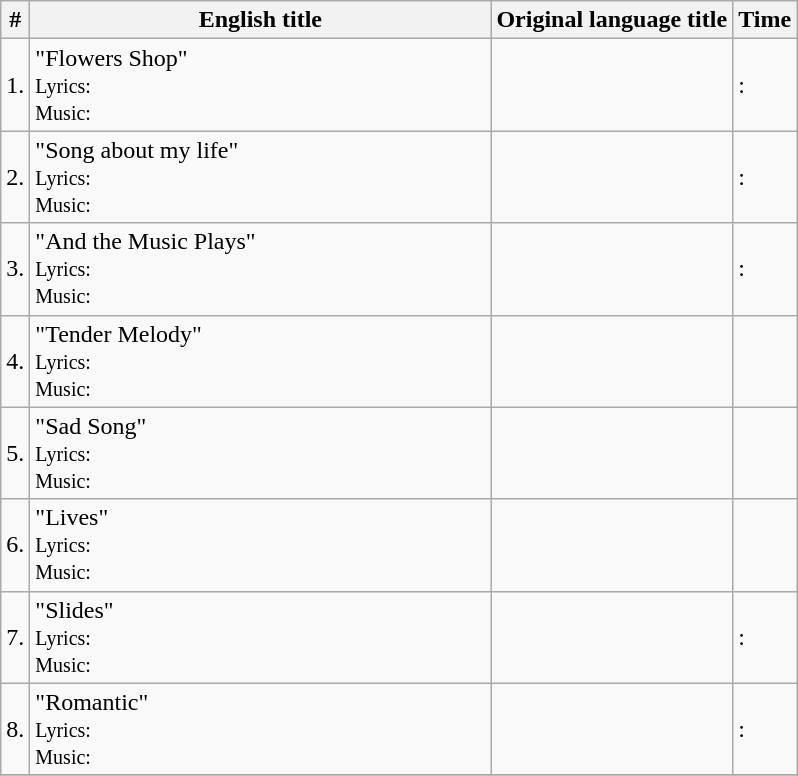<table class="wikitable">
<tr>
<th>#</th>
<th width="300">English title</th>
<th>Original language title</th>
<th>Time</th>
</tr>
<tr>
<td>1.</td>
<td>"Flowers Shop"<br><small>Lyrics:</small> <br><small>Music:</small></td>
<td></td>
<td>:</td>
</tr>
<tr>
<td>2.</td>
<td>"Song about my life"<br><small>Lyrics:</small> <br><small>Music:</small></td>
<td> </td>
<td>:</td>
</tr>
<tr>
<td>3.</td>
<td>"And the Music Plays"<br><small>Lyrics:</small> <br><small>Music:</small></td>
<td></td>
<td>:</td>
</tr>
<tr>
<td>4.</td>
<td>"Tender Melody"<br><small>Lyrics:</small> <br><small>Music:</small></td>
<td></td>
<td></td>
</tr>
<tr>
<td>5.</td>
<td>"Sad Song"<br><small>Lyrics:</small> <br><small>Music:</small></td>
<td></td>
<td></td>
</tr>
<tr>
<td>6.</td>
<td>"Lives"<br><small>Lyrics:</small> <br><small>Music:</small></td>
<td></td>
<td></td>
</tr>
<tr>
<td>7.</td>
<td>"Slides"<br><small>Lyrics:</small> <br><small>Music:</small></td>
<td></td>
<td>:</td>
</tr>
<tr>
<td>8.</td>
<td>"Romantic"<br><small>Lyrics:</small> <br><small>Music:</small></td>
<td></td>
<td>:</td>
</tr>
<tr>
</tr>
</table>
